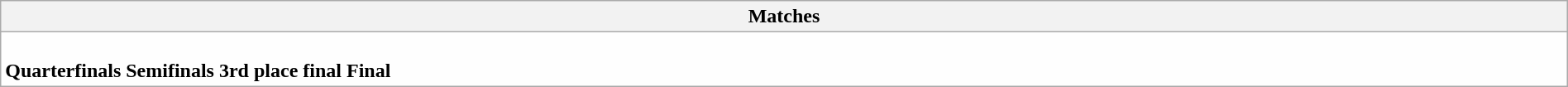<table class="wikitable collapsible expanded" style="background:#fefefe; width:100%;">
<tr>
<th>Matches</th>
</tr>
<tr>
<td><br><strong>Quarterfinals</strong>




<strong>Semifinals</strong>


<strong>3rd place final</strong>

<strong>Final</strong>
</td>
</tr>
</table>
